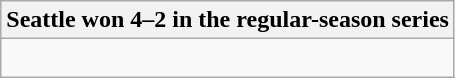<table class="wikitable collapsible collapsed">
<tr>
<th>Seattle won 4–2 in the regular-season series</th>
</tr>
<tr>
<td><br>




</td>
</tr>
</table>
